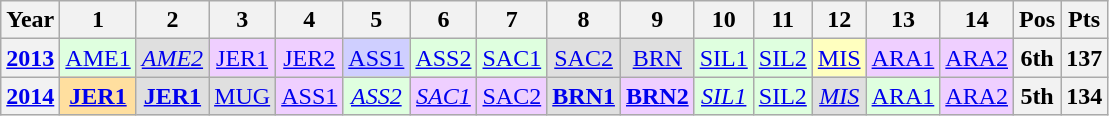<table class="wikitable" style="text-align:center">
<tr>
<th>Year</th>
<th>1</th>
<th>2</th>
<th>3</th>
<th>4</th>
<th>5</th>
<th>6</th>
<th>7</th>
<th>8</th>
<th>9</th>
<th>10</th>
<th>11</th>
<th>12</th>
<th>13</th>
<th>14</th>
<th>Pos</th>
<th>Pts</th>
</tr>
<tr>
<th><a href='#'>2013</a></th>
<td style="background:#dfffdf;"><a href='#'>AME1</a><br></td>
<td style="background:#dfdfdf;"><em><a href='#'>AME2</a></em><br></td>
<td style="background:#efcfff;"><a href='#'>JER1</a><br></td>
<td style="background:#efcfff;"><a href='#'>JER2</a><br></td>
<td style="background:#cfcfff;"><a href='#'>ASS1</a><br></td>
<td style="background:#dfffdf;"><a href='#'>ASS2</a><br></td>
<td style="background:#dfffdf;"><a href='#'>SAC1</a><br></td>
<td style="background:#dfdfdf;"><a href='#'>SAC2</a><br></td>
<td style="background:#dfdfdf;"><a href='#'>BRN</a><br></td>
<td style="background:#dfffdf;"><a href='#'>SIL1</a><br></td>
<td style="background:#dfffdf;"><a href='#'>SIL2</a><br></td>
<td style="background:#ffffbf;"><a href='#'>MIS</a><br></td>
<td style="background:#efcfff;"><a href='#'>ARA1</a><br></td>
<td style="background:#efcfff;"><a href='#'>ARA2</a><br></td>
<th>6th</th>
<th>137</th>
</tr>
<tr>
<th><a href='#'>2014</a></th>
<td style="background:#ffdf9f;"><strong><a href='#'>JER1</a></strong><br></td>
<td style="background:#dfdfdf;"><strong><a href='#'>JER1</a></strong><br></td>
<td style="background:#dfdfdf;"><a href='#'>MUG</a><br></td>
<td style="background:#efcfff;"><a href='#'>ASS1</a><br></td>
<td style="background:#dfffdf;"><em><a href='#'>ASS2</a></em><br></td>
<td style="background:#efcfff;"><em><a href='#'>SAC1</a></em><br></td>
<td style="background:#efcfff;"><a href='#'>SAC2</a><br></td>
<td style="background:#dfdfdf;"><strong><a href='#'>BRN1</a></strong><br></td>
<td style="background:#efcfff;"><strong><a href='#'>BRN2</a></strong><br></td>
<td style="background:#dfffdf;"><em><a href='#'>SIL1</a></em><br></td>
<td style="background:#dfffdf;"><a href='#'>SIL2</a><br></td>
<td style="background:#dfdfdf;"><em><a href='#'>MIS</a></em><br></td>
<td style="background:#dfffdf;"><a href='#'>ARA1</a><br></td>
<td style="background:#efcfff;"><a href='#'>ARA2</a><br></td>
<th>5th</th>
<th>134</th>
</tr>
</table>
